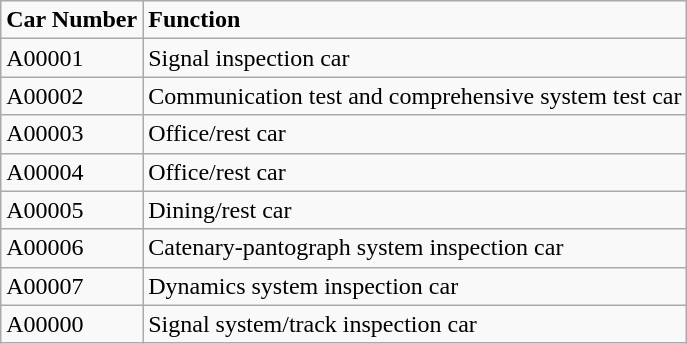<table class="wikitable" style="font-size:100%;text-align: left;">
<tr>
<td><strong>Car Number</strong></td>
<td><strong>Function</strong></td>
</tr>
<tr>
<td>A00001</td>
<td>Signal inspection car</td>
</tr>
<tr>
<td>A00002</td>
<td>Communication test and comprehensive system test car</td>
</tr>
<tr>
<td>A00003</td>
<td>Office/rest car</td>
</tr>
<tr>
<td>A00004</td>
<td>Office/rest car</td>
</tr>
<tr>
<td>A00005</td>
<td>Dining/rest car</td>
</tr>
<tr>
<td>A00006</td>
<td>Catenary-pantograph system inspection car</td>
</tr>
<tr>
<td>A00007</td>
<td>Dynamics system inspection car</td>
</tr>
<tr>
<td>A00000</td>
<td>Signal system/track inspection car</td>
</tr>
</table>
